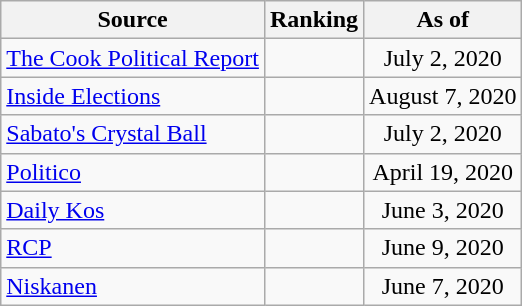<table class="wikitable" style="text-align:center">
<tr>
<th>Source</th>
<th>Ranking</th>
<th>As of</th>
</tr>
<tr>
<td align=left><a href='#'>The Cook Political Report</a></td>
<td></td>
<td>July 2, 2020</td>
</tr>
<tr>
<td align=left><a href='#'>Inside Elections</a></td>
<td></td>
<td>August 7, 2020</td>
</tr>
<tr>
<td align=left><a href='#'>Sabato's Crystal Ball</a></td>
<td></td>
<td>July 2, 2020</td>
</tr>
<tr>
<td align="left"><a href='#'>Politico</a></td>
<td></td>
<td>April 19, 2020</td>
</tr>
<tr>
<td align="left"><a href='#'>Daily Kos</a></td>
<td></td>
<td>June 3, 2020</td>
</tr>
<tr>
<td align="left"><a href='#'>RCP</a></td>
<td></td>
<td>June 9, 2020</td>
</tr>
<tr>
<td align="left"><a href='#'>Niskanen</a></td>
<td></td>
<td>June 7, 2020</td>
</tr>
</table>
